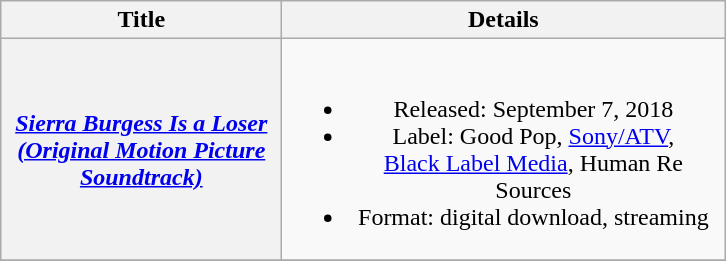<table class="wikitable plainrowheaders" style="text-align:center">
<tr>
<th scope="col">Title</th>
<th scope="col" style="width:18em;">Details</th>
</tr>
<tr>
<th scope="row" style="width:180px;"><em><a href='#'>Sierra Burgess Is a Loser<br>(Original Motion Picture Soundtrack)</a></em></th>
<td><br><ul><li>Released: September 7, 2018</li><li>Label: Good Pop, <a href='#'>Sony/ATV</a>,<br><a href='#'>Black Label Media</a>, Human Re Sources</li><li>Format: digital download, streaming</li></ul></td>
</tr>
<tr>
</tr>
</table>
